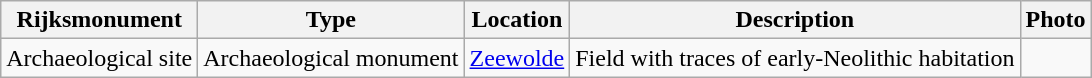<table class="wikitable">
<tr>
<th>Rijksmonument</th>
<th>Type</th>
<th>Location</th>
<th>Description</th>
<th>Photo</th>
</tr>
<tr>
<td>Archaeological site<br></td>
<td>Archaeological monument</td>
<td><a href='#'>Zeewolde</a></td>
<td>Field with traces of early-Neolithic habitation</td>
<td></td>
</tr>
</table>
